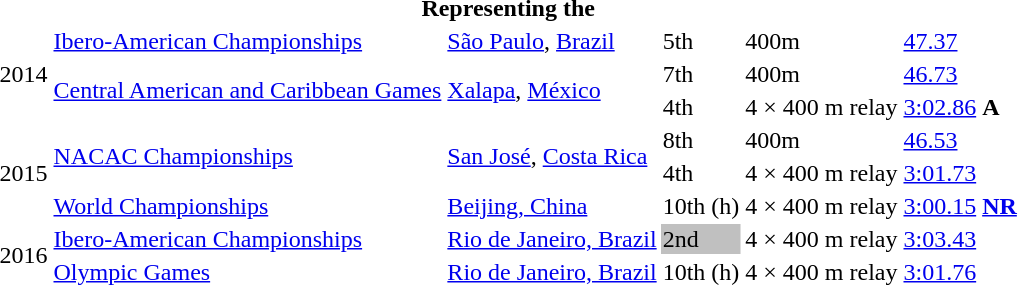<table>
<tr>
<th colspan="6">Representing the </th>
</tr>
<tr>
<td rowspan=3>2014</td>
<td><a href='#'>Ibero-American Championships</a></td>
<td><a href='#'>São Paulo</a>, <a href='#'>Brazil</a></td>
<td>5th</td>
<td>400m</td>
<td><a href='#'>47.37</a></td>
</tr>
<tr>
<td rowspan=2><a href='#'>Central American and Caribbean Games</a></td>
<td rowspan=2><a href='#'>Xalapa</a>, <a href='#'>México</a></td>
<td>7th</td>
<td>400m</td>
<td><a href='#'>46.73</a></td>
</tr>
<tr>
<td>4th</td>
<td>4 × 400 m relay</td>
<td><a href='#'>3:02.86</a> <strong>A</strong></td>
</tr>
<tr>
<td rowspan=3>2015</td>
<td rowspan=2><a href='#'>NACAC Championships</a></td>
<td rowspan=2><a href='#'>San José</a>, <a href='#'>Costa Rica</a></td>
<td>8th</td>
<td>400m</td>
<td><a href='#'>46.53</a></td>
</tr>
<tr>
<td>4th</td>
<td>4 × 400 m relay</td>
<td><a href='#'>3:01.73</a></td>
</tr>
<tr>
<td><a href='#'>World Championships</a></td>
<td><a href='#'>Beijing, China</a></td>
<td>10th (h)</td>
<td>4 × 400 m relay</td>
<td><a href='#'>3:00.15</a> <strong><a href='#'>NR</a></strong></td>
</tr>
<tr>
<td rowspan=2>2016</td>
<td><a href='#'>Ibero-American Championships</a></td>
<td><a href='#'>Rio de Janeiro, Brazil</a></td>
<td bgcolor=silver>2nd</td>
<td>4 × 400 m relay</td>
<td><a href='#'>3:03.43</a></td>
</tr>
<tr>
<td><a href='#'>Olympic Games</a></td>
<td><a href='#'>Rio de Janeiro, Brazil</a></td>
<td>10th (h)</td>
<td>4 × 400 m relay</td>
<td><a href='#'>3:01.76</a></td>
</tr>
</table>
